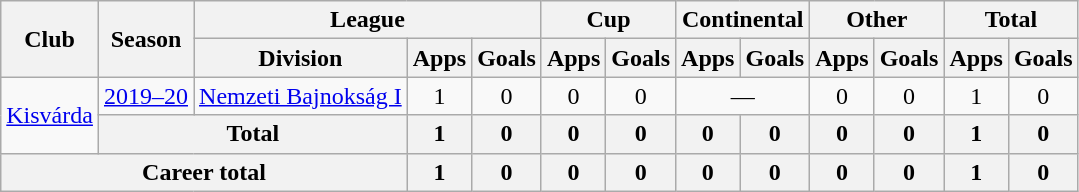<table class="wikitable" style="text-align:center">
<tr>
<th rowspan="2">Club</th>
<th rowspan="2">Season</th>
<th colspan="3">League</th>
<th colspan="2">Cup</th>
<th colspan="2">Continental</th>
<th colspan="2">Other</th>
<th colspan="2">Total</th>
</tr>
<tr>
<th>Division</th>
<th>Apps</th>
<th>Goals</th>
<th>Apps</th>
<th>Goals</th>
<th>Apps</th>
<th>Goals</th>
<th>Apps</th>
<th>Goals</th>
<th>Apps</th>
<th>Goals</th>
</tr>
<tr>
<td rowspan="2"><a href='#'>Kisvárda</a></td>
<td><a href='#'>2019–20</a></td>
<td rowspan="1"><a href='#'>Nemzeti Bajnokság I</a></td>
<td>1</td>
<td>0</td>
<td>0</td>
<td>0</td>
<td colspan="2">—</td>
<td>0</td>
<td>0</td>
<td>1</td>
<td>0</td>
</tr>
<tr>
<th colspan="2">Total</th>
<th>1</th>
<th>0</th>
<th>0</th>
<th>0</th>
<th>0</th>
<th>0</th>
<th>0</th>
<th>0</th>
<th>1</th>
<th>0</th>
</tr>
<tr>
<th colspan="3">Career total</th>
<th>1</th>
<th>0</th>
<th>0</th>
<th>0</th>
<th>0</th>
<th>0</th>
<th>0</th>
<th>0</th>
<th>1</th>
<th>0</th>
</tr>
</table>
